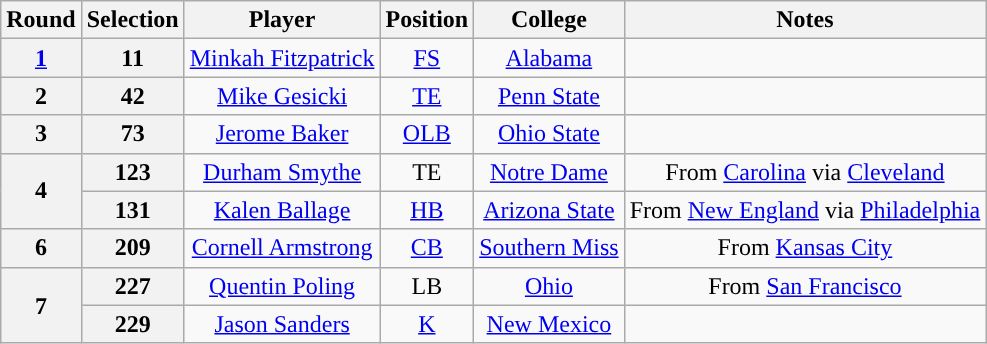<table class="wikitable" style="text-align:center">
<tr>
<th>Round</th>
<th>Selection</th>
<th>Player</th>
<th>Position</th>
<th>College</th>
<th>Notes</th>
</tr>
<tr>
<th><a href='#'>1</a></th>
<th>11</th>
<td><a href='#'>Minkah Fitzpatrick</a></td>
<td><a href='#'>FS</a></td>
<td><a href='#'>Alabama</a></td>
<td></td>
</tr>
<tr>
<th>2</th>
<th>42</th>
<td><a href='#'>Mike Gesicki</a></td>
<td><a href='#'>TE</a></td>
<td><a href='#'>Penn State</a></td>
<td></td>
</tr>
<tr>
<th>3</th>
<th>73</th>
<td><a href='#'>Jerome Baker</a></td>
<td><a href='#'>OLB</a></td>
<td><a href='#'>Ohio State</a></td>
<td></td>
</tr>
<tr>
<th rowspan="2">4</th>
<th>123</th>
<td><a href='#'>Durham Smythe</a></td>
<td>TE</td>
<td><a href='#'>Notre Dame</a> </td>
<td>From <a href='#'>Carolina</a> via <a href='#'>Cleveland</a></td>
</tr>
<tr>
<th>131</th>
<td><a href='#'>Kalen Ballage</a></td>
<td><a href='#'>HB</a></td>
<td><a href='#'>Arizona State</a> </td>
<td>From <a href='#'>New England</a> via <a href='#'>Philadelphia</a></td>
</tr>
<tr>
<th>6</th>
<th>209</th>
<td><a href='#'>Cornell Armstrong</a></td>
<td><a href='#'>CB</a></td>
<td><a href='#'>Southern Miss</a></td>
<td>From <a href='#'>Kansas City</a></td>
</tr>
<tr>
<th rowspan="2">7</th>
<th>227</th>
<td><a href='#'>Quentin Poling</a></td>
<td>LB</td>
<td><a href='#'>Ohio</a></td>
<td>From <a href='#'>San Francisco</a></td>
</tr>
<tr>
<th>229</th>
<td><a href='#'>Jason Sanders</a></td>
<td><a href='#'>K</a></td>
<td><a href='#'>New Mexico</a></td>
<td></td>
</tr>
</table>
